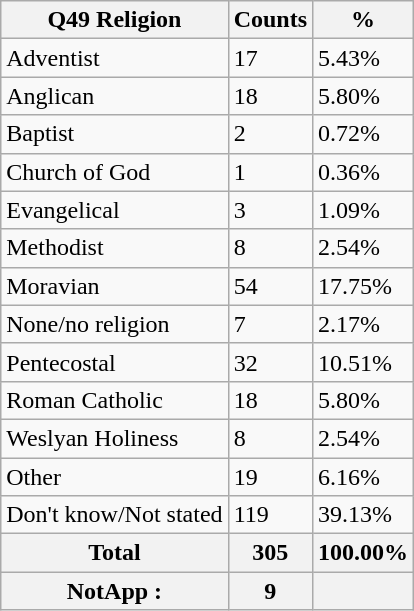<table class="wikitable sortable">
<tr>
<th>Q49 Religion</th>
<th>Counts</th>
<th>%</th>
</tr>
<tr>
<td>Adventist</td>
<td>17</td>
<td>5.43%</td>
</tr>
<tr>
<td>Anglican</td>
<td>18</td>
<td>5.80%</td>
</tr>
<tr>
<td>Baptist</td>
<td>2</td>
<td>0.72%</td>
</tr>
<tr>
<td>Church of God</td>
<td>1</td>
<td>0.36%</td>
</tr>
<tr>
<td>Evangelical</td>
<td>3</td>
<td>1.09%</td>
</tr>
<tr>
<td>Methodist</td>
<td>8</td>
<td>2.54%</td>
</tr>
<tr>
<td>Moravian</td>
<td>54</td>
<td>17.75%</td>
</tr>
<tr>
<td>None/no religion</td>
<td>7</td>
<td>2.17%</td>
</tr>
<tr>
<td>Pentecostal</td>
<td>32</td>
<td>10.51%</td>
</tr>
<tr>
<td>Roman Catholic</td>
<td>18</td>
<td>5.80%</td>
</tr>
<tr>
<td>Weslyan Holiness</td>
<td>8</td>
<td>2.54%</td>
</tr>
<tr>
<td>Other</td>
<td>19</td>
<td>6.16%</td>
</tr>
<tr>
<td>Don't know/Not stated</td>
<td>119</td>
<td>39.13%</td>
</tr>
<tr>
<th>Total</th>
<th>305</th>
<th>100.00%</th>
</tr>
<tr>
<th>NotApp :</th>
<th>9</th>
<th></th>
</tr>
</table>
